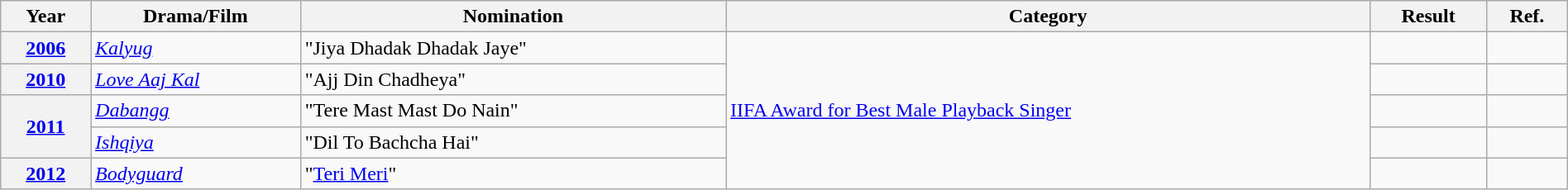<table class="wikitable plainrowheaders" width="100%" "textcolor:#000;">
<tr>
<th>Year</th>
<th>Drama/Film</th>
<th>Nomination</th>
<th>Category</th>
<th>Result</th>
<th>Ref.</th>
</tr>
<tr>
<th><a href='#'>2006</a></th>
<td><em><a href='#'>Kalyug</a></em></td>
<td>"Jiya Dhadak Dhadak Jaye"</td>
<td rowspan="6"><a href='#'>IIFA Award for Best Male Playback Singer</a></td>
<td></td>
<td></td>
</tr>
<tr>
<th><a href='#'>2010</a></th>
<td><em><a href='#'>Love Aaj Kal</a></em></td>
<td>"Ajj Din Chadheya"</td>
<td></td>
<td></td>
</tr>
<tr>
<th rowspan="2"><a href='#'>2011</a></th>
<td><em><a href='#'>Dabangg</a></em></td>
<td>"Tere Mast Mast Do Nain"</td>
<td></td>
<td></td>
</tr>
<tr>
<td><em><a href='#'>Ishqiya</a></em></td>
<td>"Dil To Bachcha Hai"</td>
<td></td>
<td></td>
</tr>
<tr>
<th><a href='#'>2012</a></th>
<td><em><a href='#'>Bodyguard</a></em></td>
<td>"<a href='#'>Teri Meri</a>"</td>
<td></td>
<td></td>
</tr>
</table>
